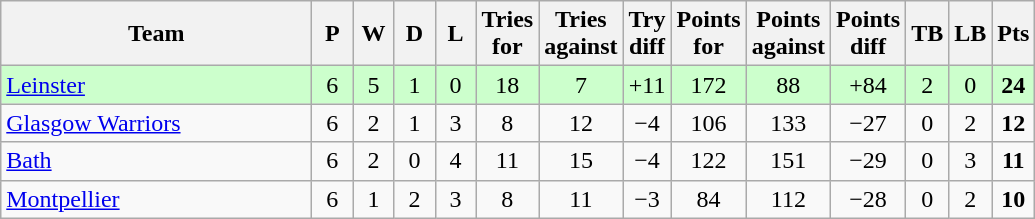<table class="wikitable" style="text-align: center;">
<tr>
<th style="width:200px;">Team</th>
<th width="20">P</th>
<th width="20">W</th>
<th width="20">D</th>
<th width="20">L</th>
<th width="20">Tries for</th>
<th width="20">Tries against</th>
<th width="20">Try diff</th>
<th width="20">Points for</th>
<th width="20">Points against</th>
<th width="25">Points diff</th>
<th width="20">TB</th>
<th width="20">LB</th>
<th width="20">Pts</th>
</tr>
<tr style="background:#cfc;">
<td align=left> <a href='#'>Leinster</a></td>
<td>6</td>
<td>5</td>
<td>1</td>
<td>0</td>
<td>18</td>
<td>7</td>
<td>+11</td>
<td>172</td>
<td>88</td>
<td>+84</td>
<td>2</td>
<td>0</td>
<td><strong>24</strong></td>
</tr>
<tr>
<td align=left> <a href='#'>Glasgow Warriors</a></td>
<td>6</td>
<td>2</td>
<td>1</td>
<td>3</td>
<td>8</td>
<td>12</td>
<td>−4</td>
<td>106</td>
<td>133</td>
<td>−27</td>
<td>0</td>
<td>2</td>
<td><strong>12</strong></td>
</tr>
<tr>
<td align=left> <a href='#'>Bath</a></td>
<td>6</td>
<td>2</td>
<td>0</td>
<td>4</td>
<td>11</td>
<td>15</td>
<td>−4</td>
<td>122</td>
<td>151</td>
<td>−29</td>
<td>0</td>
<td>3</td>
<td><strong>11</strong></td>
</tr>
<tr>
<td align=left> <a href='#'>Montpellier</a></td>
<td>6</td>
<td>1</td>
<td>2</td>
<td>3</td>
<td>8</td>
<td>11</td>
<td>−3</td>
<td>84</td>
<td>112</td>
<td>−28</td>
<td>0</td>
<td>2</td>
<td><strong>10</strong></td>
</tr>
</table>
